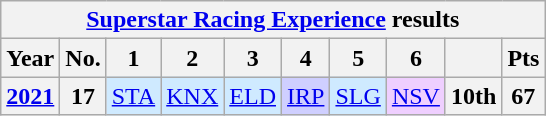<table class="wikitable" style="text-align:center">
<tr>
<th colspan=10><a href='#'>Superstar Racing Experience</a> results</th>
</tr>
<tr>
<th>Year</th>
<th>No.</th>
<th>1</th>
<th>2</th>
<th>3</th>
<th>4</th>
<th>5</th>
<th>6</th>
<th></th>
<th>Pts</th>
</tr>
<tr>
<th><a href='#'>2021</a></th>
<th>17</th>
<td style="background:#CFEAFF;"><a href='#'>STA</a><br></td>
<td style="background:#CFEAFF;"><a href='#'>KNX</a><br></td>
<td style="background:#CFEAFF;"><a href='#'>ELD</a><br></td>
<td style="background:#CFCFFF;"><a href='#'>IRP</a><br></td>
<td style="background:#CFEAFF;"><a href='#'>SLG</a><br></td>
<td style="background:#EFCFFF;"><a href='#'>NSV</a><br></td>
<th>10th</th>
<th>67</th>
</tr>
</table>
